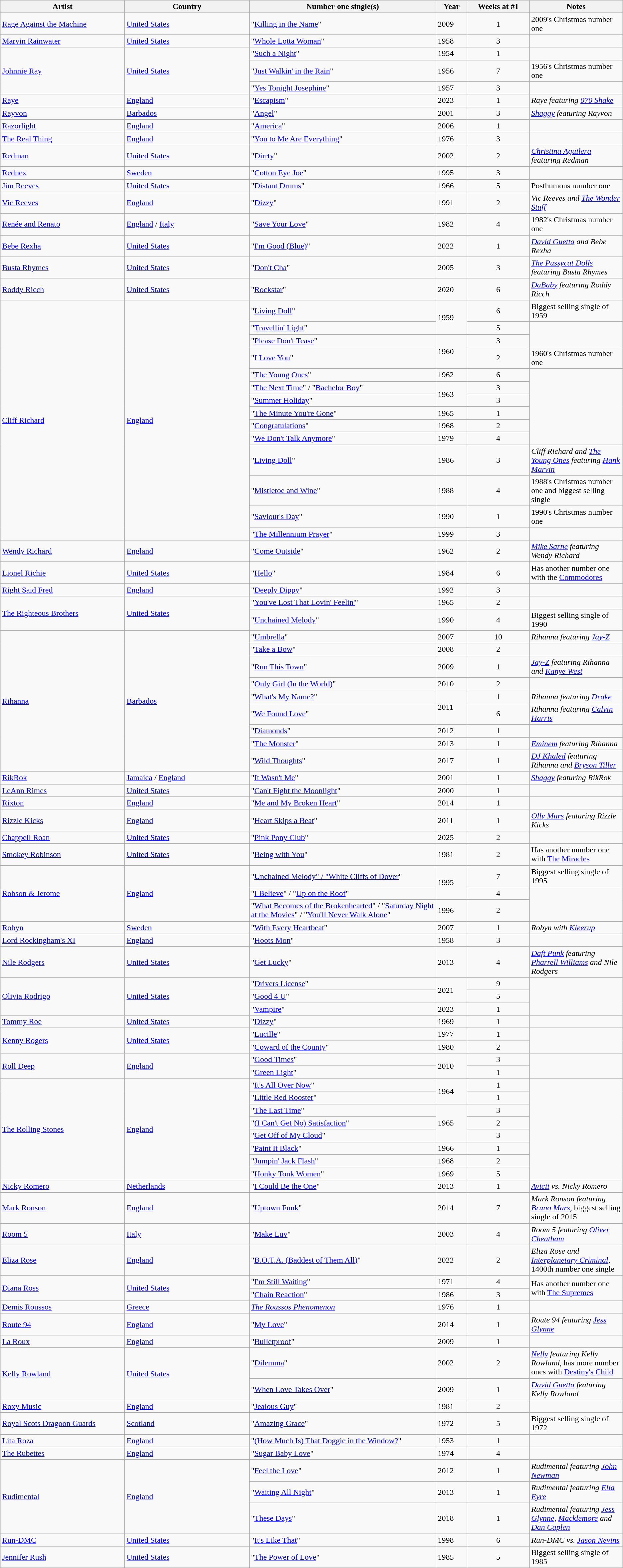<table class="wikitable">
<tr>
<th width="20%">Artist</th>
<th width="20%">Country</th>
<th width="30%">Number-one single(s)</th>
<th width="5%">Year</th>
<th width="10%">Weeks at #1</th>
<th width:"45%">Notes</th>
</tr>
<tr>
<td><a href='#'>Rage Against the Machine</a></td>
<td><a href='#'>United States</a></td>
<td>"<a href='#'>Killing in the Name</a>"</td>
<td>2009</td>
<td align=center>1</td>
<td>2009's Christmas number one</td>
</tr>
<tr>
<td><a href='#'>Marvin Rainwater</a></td>
<td><a href='#'>United States</a></td>
<td>"<a href='#'>Whole Lotta Woman</a>"</td>
<td>1958</td>
<td align=center>3</td>
<td></td>
</tr>
<tr>
<td rowspan="3"><a href='#'>Johnnie Ray</a></td>
<td rowspan="3"><a href='#'>United States</a></td>
<td>"<a href='#'>Such a Night</a>"</td>
<td>1954</td>
<td align=center>1</td>
<td></td>
</tr>
<tr>
<td>"<a href='#'>Just Walkin' in the Rain</a>"</td>
<td>1956</td>
<td align=center>7</td>
<td>1956's Christmas number one</td>
</tr>
<tr>
<td>"<a href='#'>Yes Tonight Josephine</a>"</td>
<td>1957</td>
<td align=center>3</td>
<td></td>
</tr>
<tr>
<td><a href='#'>Raye</a></td>
<td><a href='#'>England</a></td>
<td>"<a href='#'>Escapism</a>"</td>
<td>2023</td>
<td align=center>1</td>
<td><em>Raye featuring <a href='#'>070 Shake</a></em></td>
</tr>
<tr>
<td><a href='#'>Rayvon</a></td>
<td><a href='#'>Barbados</a></td>
<td>"<a href='#'>Angel</a>"</td>
<td>2001</td>
<td align=center>3</td>
<td><em><a href='#'>Shaggy</a> featuring Rayvon</em></td>
</tr>
<tr>
<td><a href='#'>Razorlight</a></td>
<td><a href='#'>England</a></td>
<td>"<a href='#'>America</a>"</td>
<td>2006</td>
<td align=center>1</td>
<td></td>
</tr>
<tr>
<td><a href='#'>The Real Thing</a></td>
<td><a href='#'>England</a></td>
<td>"<a href='#'>You to Me Are Everything</a>"</td>
<td>1976</td>
<td align=center>3</td>
<td></td>
</tr>
<tr>
<td><a href='#'>Redman</a></td>
<td><a href='#'>United States</a></td>
<td>"<a href='#'>Dirrty</a>"</td>
<td>2002</td>
<td align=center>2</td>
<td><em><a href='#'>Christina Aguilera</a> featuring Redman</em></td>
</tr>
<tr>
<td><a href='#'>Rednex</a></td>
<td><a href='#'>Sweden</a></td>
<td>"<a href='#'>Cotton Eye Joe</a>"</td>
<td>1995</td>
<td align=center>3</td>
<td></td>
</tr>
<tr>
<td><a href='#'>Jim Reeves</a></td>
<td><a href='#'>United States</a></td>
<td>"<a href='#'>Distant Drums</a>"</td>
<td>1966</td>
<td align=center>5</td>
<td>Posthumous number one</td>
</tr>
<tr>
<td><a href='#'>Vic Reeves</a></td>
<td><a href='#'>England</a></td>
<td>"<a href='#'>Dizzy</a>"</td>
<td>1991</td>
<td align=center>2</td>
<td><em>Vic Reeves and <a href='#'>The Wonder Stuff</a></em></td>
</tr>
<tr>
<td><a href='#'>Renée and Renato</a></td>
<td><a href='#'>England</a> / <a href='#'>Italy</a></td>
<td>"<a href='#'>Save Your Love</a>"</td>
<td>1982</td>
<td align=center>4</td>
<td>1982's Christmas number one</td>
</tr>
<tr>
<td><a href='#'>Bebe Rexha</a></td>
<td><a href='#'>United States</a></td>
<td>"<a href='#'>I'm Good (Blue)</a>"</td>
<td>2022</td>
<td align=center>1</td>
<td><em><a href='#'>David Guetta</a> and Bebe Rexha</em></td>
</tr>
<tr>
<td><a href='#'>Busta Rhymes</a></td>
<td><a href='#'>United States</a></td>
<td>"<a href='#'>Don't Cha</a>"</td>
<td>2005</td>
<td align=center>3</td>
<td><em><a href='#'>The Pussycat Dolls</a> featuring Busta Rhymes</em></td>
</tr>
<tr>
<td><a href='#'>Roddy Ricch</a></td>
<td><a href='#'>United States</a></td>
<td>"<a href='#'>Rockstar</a>"</td>
<td>2020</td>
<td align=center>6</td>
<td><em><a href='#'>DaBaby</a> featuring Roddy Ricch</em></td>
</tr>
<tr>
<td rowspan="14"><a href='#'>Cliff Richard</a></td>
<td rowspan="14"><a href='#'>England</a></td>
<td>"<a href='#'>Living Doll</a>"</td>
<td rowspan="2">1959</td>
<td align=center>6</td>
<td>Biggest selling single of 1959</td>
</tr>
<tr>
<td>"<a href='#'>Travellin' Light</a>"</td>
<td align=center>5</td>
<td rowspan="2"></td>
</tr>
<tr>
<td>"<a href='#'>Please Don't Tease</a>"</td>
<td rowspan="2">1960</td>
<td align=center>3</td>
</tr>
<tr>
<td>"<a href='#'>I Love You</a>"</td>
<td align=center>2</td>
<td>1960's Christmas number one</td>
</tr>
<tr>
<td>"<a href='#'>The Young Ones</a>"</td>
<td>1962</td>
<td align=center>6</td>
<td rowspan="6"></td>
</tr>
<tr>
<td>"<a href='#'>The Next Time</a>" / "<a href='#'>Bachelor Boy</a>"</td>
<td rowspan="2">1963</td>
<td align=center>3</td>
</tr>
<tr>
<td>"<a href='#'>Summer Holiday</a>"</td>
<td align=center>3</td>
</tr>
<tr>
<td>"<a href='#'>The Minute You're Gone</a>"</td>
<td>1965</td>
<td align=center>1</td>
</tr>
<tr>
<td>"<a href='#'>Congratulations</a>"</td>
<td>1968</td>
<td align=center>2</td>
</tr>
<tr>
<td>"<a href='#'>We Don't Talk Anymore</a>"</td>
<td>1979</td>
<td align=center>4</td>
</tr>
<tr>
<td>"<a href='#'>Living Doll</a>"</td>
<td>1986</td>
<td align=center>3</td>
<td><em>Cliff Richard and <a href='#'>The Young Ones</a> featuring <a href='#'>Hank Marvin</a></em></td>
</tr>
<tr>
<td>"<a href='#'>Mistletoe and Wine</a>"</td>
<td>1988</td>
<td align=center>4</td>
<td>1988's Christmas number one and biggest selling single</td>
</tr>
<tr>
<td>"<a href='#'>Saviour's Day</a>"</td>
<td>1990</td>
<td align=center>1</td>
<td>1990's Christmas number one</td>
</tr>
<tr>
<td>"<a href='#'>The Millennium Prayer</a>"</td>
<td>1999</td>
<td align=center>3</td>
<td></td>
</tr>
<tr>
<td><a href='#'>Wendy Richard</a></td>
<td><a href='#'>England</a></td>
<td>"<a href='#'>Come Outside</a>"</td>
<td>1962</td>
<td align=center>2</td>
<td><em><a href='#'>Mike Sarne</a> featuring Wendy Richard</em></td>
</tr>
<tr>
<td><a href='#'>Lionel Richie</a></td>
<td><a href='#'>United States</a></td>
<td>"<a href='#'>Hello</a>"</td>
<td>1984</td>
<td align=center>6</td>
<td>Has another number one with the <a href='#'>Commodores</a></td>
</tr>
<tr>
<td><a href='#'>Right Said Fred</a></td>
<td><a href='#'>England</a></td>
<td>"<a href='#'>Deeply Dippy</a>"</td>
<td>1992</td>
<td align=center>3</td>
<td></td>
</tr>
<tr>
<td rowspan="2"><a href='#'>The Righteous Brothers</a></td>
<td rowspan="2"><a href='#'>United States</a></td>
<td>"<a href='#'>You've Lost That Lovin' Feelin'</a>"</td>
<td>1965</td>
<td align=center>2</td>
<td></td>
</tr>
<tr>
<td>"<a href='#'>Unchained Melody</a>"</td>
<td>1990</td>
<td align=center>4</td>
<td>Biggest selling single of 1990</td>
</tr>
<tr>
<td rowspan="9"><a href='#'>Rihanna</a></td>
<td rowspan="9"><a href='#'>Barbados</a></td>
<td>"<a href='#'>Umbrella</a>"</td>
<td>2007</td>
<td align=center>10</td>
<td><em>Rihanna featuring <a href='#'>Jay-Z</a></em></td>
</tr>
<tr>
<td>"<a href='#'>Take a Bow</a>"</td>
<td>2008</td>
<td align=center>2</td>
<td></td>
</tr>
<tr>
<td>"<a href='#'>Run This Town</a>"</td>
<td>2009</td>
<td align=center>1</td>
<td><em><a href='#'>Jay-Z</a> featuring Rihanna and <a href='#'>Kanye West</a></em></td>
</tr>
<tr>
<td>"<a href='#'>Only Girl (In the World)</a>"</td>
<td>2010</td>
<td align=center>2</td>
<td></td>
</tr>
<tr>
<td>"<a href='#'>What's My Name?</a>"</td>
<td rowspan="2">2011</td>
<td align=center>1</td>
<td><em>Rihanna featuring <a href='#'>Drake</a></em></td>
</tr>
<tr>
<td>"<a href='#'>We Found Love</a>"</td>
<td align=center>6</td>
<td><em>Rihanna featuring <a href='#'>Calvin Harris</a></em></td>
</tr>
<tr>
<td>"<a href='#'>Diamonds</a>"</td>
<td>2012</td>
<td align=center>1</td>
<td></td>
</tr>
<tr>
<td>"<a href='#'>The Monster</a>"</td>
<td>2013</td>
<td align=center>1</td>
<td><em><a href='#'>Eminem</a> featuring Rihanna</em></td>
</tr>
<tr>
<td>"<a href='#'>Wild Thoughts</a>"</td>
<td>2017</td>
<td align=center>1</td>
<td><em><a href='#'>DJ Khaled</a> featuring Rihanna and <a href='#'>Bryson Tiller</a></em></td>
</tr>
<tr>
<td><a href='#'>RikRok</a></td>
<td><a href='#'>Jamaica</a> / <a href='#'>England</a></td>
<td>"<a href='#'>It Wasn't Me</a>"</td>
<td>2001</td>
<td align=center>1</td>
<td><em><a href='#'>Shaggy</a> featuring RikRok</em></td>
</tr>
<tr>
<td><a href='#'>LeAnn Rimes</a></td>
<td><a href='#'>United States</a></td>
<td>"<a href='#'>Can't Fight the Moonlight</a>"</td>
<td>2000</td>
<td align=center>1</td>
<td></td>
</tr>
<tr>
<td><a href='#'>Rixton</a></td>
<td><a href='#'>England</a></td>
<td>"<a href='#'>Me and My Broken Heart</a>"</td>
<td>2014</td>
<td align=center>1</td>
<td></td>
</tr>
<tr>
<td><a href='#'>Rizzle Kicks</a></td>
<td><a href='#'>England</a></td>
<td>"<a href='#'>Heart Skips a Beat</a>"</td>
<td>2011</td>
<td align=center>1</td>
<td><em><a href='#'>Olly Murs</a> featuring Rizzle Kicks</em></td>
</tr>
<tr>
<td><a href='#'>Chappell Roan</a></td>
<td><a href='#'>United States</a></td>
<td>"<a href='#'>Pink Pony Club</a>"</td>
<td>2025</td>
<td align=center>2</td>
<td></td>
</tr>
<tr>
<td><a href='#'>Smokey Robinson</a></td>
<td><a href='#'>United States</a></td>
<td>"<a href='#'>Being with You</a>"</td>
<td>1981</td>
<td align=center>2</td>
<td>Has another number one with <a href='#'>The Miracles</a></td>
</tr>
<tr>
<td rowspan="3"><a href='#'>Robson & Jerome</a></td>
<td rowspan="3"><a href='#'>England</a></td>
<td>"<a href='#'>Unchained Melody" / "White Cliffs of Dover</a>"</td>
<td rowspan="2">1995</td>
<td align=center>7</td>
<td>Biggest selling single of 1995</td>
</tr>
<tr>
<td>"<a href='#'>I Believe</a>" / "<a href='#'>Up on the Roof</a>"</td>
<td align=center>4</td>
<td rowspan="2"></td>
</tr>
<tr>
<td>"<a href='#'>What Becomes of the Brokenhearted</a>" / "<a href='#'>Saturday Night at the Movies</a>" / "<a href='#'>You'll Never Walk Alone</a>"</td>
<td>1996</td>
<td align=center>2</td>
</tr>
<tr>
<td><a href='#'>Robyn</a></td>
<td><a href='#'>Sweden</a></td>
<td>"<a href='#'>With Every Heartbeat</a>"</td>
<td>2007</td>
<td align=center>1</td>
<td><em>Robyn with <a href='#'>Kleerup</a></em></td>
</tr>
<tr>
<td><a href='#'>Lord Rockingham's XI</a></td>
<td><a href='#'>England</a></td>
<td>"<a href='#'>Hoots Mon</a>"</td>
<td>1958</td>
<td align=center>3</td>
<td></td>
</tr>
<tr>
<td><a href='#'>Nile Rodgers</a></td>
<td><a href='#'>United States</a></td>
<td>"<a href='#'>Get Lucky</a>"</td>
<td>2013</td>
<td align=center>4</td>
<td><em><a href='#'>Daft Punk</a> featuring <a href='#'>Pharrell Williams</a> and Nile Rodgers</em></td>
</tr>
<tr>
<td rowspan="3"><a href='#'>Olivia Rodrigo</a></td>
<td rowspan="3"><a href='#'>United States</a></td>
<td>"<a href='#'>Drivers License</a>"</td>
<td rowspan="2">2021</td>
<td align=center>9</td>
<td rowspan="3"></td>
</tr>
<tr>
<td>"<a href='#'>Good 4 U</a>"</td>
<td align=center>5</td>
</tr>
<tr>
<td>"<a href='#'>Vampire</a>"</td>
<td>2023</td>
<td align=center>1</td>
</tr>
<tr>
<td><a href='#'>Tommy Roe</a></td>
<td><a href='#'>United States</a></td>
<td>"<a href='#'>Dizzy</a>"</td>
<td>1969</td>
<td align=center>1</td>
<td></td>
</tr>
<tr>
<td rowspan="2"><a href='#'>Kenny Rogers</a></td>
<td rowspan="2"><a href='#'>United States</a></td>
<td>"<a href='#'>Lucille</a>"</td>
<td>1977</td>
<td align=center>1</td>
<td rowspan="2"></td>
</tr>
<tr>
<td>"<a href='#'>Coward of the County</a>"</td>
<td>1980</td>
<td align=center>2</td>
</tr>
<tr>
<td rowspan="2"><a href='#'>Roll Deep</a></td>
<td rowspan="2"><a href='#'>England</a></td>
<td>"<a href='#'>Good Times</a>"</td>
<td rowspan="2">2010</td>
<td align=center>3</td>
<td rowspan="2"></td>
</tr>
<tr>
<td>"<a href='#'>Green Light</a>"</td>
<td align=center>1</td>
</tr>
<tr>
<td rowspan="8"><a href='#'>The Rolling Stones</a></td>
<td rowspan="8"><a href='#'>England</a></td>
<td>"<a href='#'>It's All Over Now</a>"</td>
<td rowspan="2">1964</td>
<td align=center>1</td>
<td rowspan="8"></td>
</tr>
<tr>
<td>"<a href='#'>Little Red Rooster</a>"</td>
<td align=center>1</td>
</tr>
<tr>
<td>"<a href='#'>The Last Time</a>"</td>
<td rowspan="3">1965</td>
<td align=center>3</td>
</tr>
<tr>
<td>"<a href='#'>(I Can't Get No) Satisfaction</a>"</td>
<td align=center>2</td>
</tr>
<tr>
<td>"<a href='#'>Get Off of My Cloud</a>"</td>
<td align=center>3</td>
</tr>
<tr>
<td>"<a href='#'>Paint It Black</a>"</td>
<td>1966</td>
<td align=center>1</td>
</tr>
<tr>
<td>"<a href='#'>Jumpin' Jack Flash</a>"</td>
<td>1968</td>
<td align=center>2</td>
</tr>
<tr>
<td>"<a href='#'>Honky Tonk Women</a>"</td>
<td>1969</td>
<td align=center>5</td>
</tr>
<tr>
<td><a href='#'>Nicky Romero</a></td>
<td><a href='#'>Netherlands</a></td>
<td>"<a href='#'>I Could Be the One</a>"</td>
<td>2013</td>
<td align=center>1</td>
<td><em><a href='#'>Avicii</a> vs. Nicky Romero</em></td>
</tr>
<tr>
<td><a href='#'>Mark Ronson</a></td>
<td><a href='#'>England</a></td>
<td>"<a href='#'>Uptown Funk</a>"</td>
<td>2014</td>
<td align=center>7</td>
<td><em>Mark Ronson featuring <a href='#'>Bruno Mars</a></em>, biggest selling single of 2015</td>
</tr>
<tr>
<td><a href='#'>Room 5</a></td>
<td><a href='#'>Italy</a></td>
<td>"<a href='#'>Make Luv</a>"</td>
<td>2003</td>
<td align=center>4</td>
<td><em>Room 5 featuring <a href='#'>Oliver Cheatham</a></em></td>
</tr>
<tr>
<td><a href='#'>Eliza Rose</a></td>
<td><a href='#'>England</a></td>
<td>"<a href='#'>B.O.T.A. (Baddest of Them All)</a>"</td>
<td>2022</td>
<td align=center>2</td>
<td><em>Eliza Rose and <a href='#'>Interplanetary Criminal</a></em>, 1400th number one single</td>
</tr>
<tr>
<td rowspan="2"><a href='#'>Diana Ross</a></td>
<td rowspan="2"><a href='#'>United States</a></td>
<td>"<a href='#'>I'm Still Waiting</a>"</td>
<td>1971</td>
<td align=center>4</td>
<td rowspan="2">Has another number one with <a href='#'>The Supremes</a></td>
</tr>
<tr>
<td>"<a href='#'>Chain Reaction</a>"</td>
<td>1986</td>
<td align=center>3</td>
</tr>
<tr>
<td><a href='#'>Demis Roussos</a></td>
<td><a href='#'>Greece</a></td>
<td><em><a href='#'>The Roussos Phenomenon</a></em></td>
<td>1976</td>
<td align=center>1</td>
<td></td>
</tr>
<tr>
<td><a href='#'>Route 94</a></td>
<td><a href='#'>England</a></td>
<td>"<a href='#'>My Love</a>"</td>
<td>2014</td>
<td align=center>1</td>
<td><em>Route 94 featuring <a href='#'>Jess Glynne</a></em></td>
</tr>
<tr>
<td><a href='#'>La Roux</a></td>
<td><a href='#'>England</a></td>
<td>"<a href='#'>Bulletproof</a>"</td>
<td>2009</td>
<td align=center>1</td>
<td></td>
</tr>
<tr>
<td rowspan="2"><a href='#'>Kelly Rowland</a></td>
<td rowspan="2"><a href='#'>United States</a></td>
<td>"<a href='#'>Dilemma</a>"</td>
<td>2002</td>
<td align=center>2</td>
<td><em><a href='#'>Nelly</a> featuring Kelly Rowland</em>, has more number ones with <a href='#'>Destiny's Child</a></td>
</tr>
<tr>
<td>"<a href='#'>When Love Takes Over</a>"</td>
<td>2009</td>
<td align=center>1</td>
<td><em><a href='#'>David Guetta</a> featuring Kelly Rowland</em></td>
</tr>
<tr>
<td><a href='#'>Roxy Music</a></td>
<td><a href='#'>England</a></td>
<td>"<a href='#'>Jealous Guy</a>"</td>
<td>1981</td>
<td align=center>2</td>
<td></td>
</tr>
<tr>
<td><a href='#'>Royal Scots Dragoon Guards</a></td>
<td><a href='#'>Scotland</a></td>
<td>"<a href='#'>Amazing Grace</a>"</td>
<td>1972</td>
<td align=center>5</td>
<td>Biggest selling single of 1972</td>
</tr>
<tr>
<td><a href='#'>Lita Roza</a></td>
<td><a href='#'>England</a></td>
<td>"<a href='#'>(How Much Is) That Doggie in the Window?</a>"</td>
<td>1953</td>
<td align=center>1</td>
<td></td>
</tr>
<tr>
<td><a href='#'>The Rubettes</a></td>
<td><a href='#'>England</a></td>
<td>"<a href='#'>Sugar Baby Love</a>"</td>
<td>1974</td>
<td align=center>4</td>
<td></td>
</tr>
<tr>
<td rowspan="3"><a href='#'>Rudimental</a></td>
<td rowspan="3"><a href='#'>England</a></td>
<td>"<a href='#'>Feel the Love</a>"</td>
<td>2012</td>
<td align=center>1</td>
<td><em>Rudimental featuring <a href='#'>John Newman</a></em></td>
</tr>
<tr>
<td>"<a href='#'>Waiting All Night</a>"</td>
<td>2013</td>
<td align=center>1</td>
<td><em>Rudimental featuring <a href='#'>Ella Eyre</a></em></td>
</tr>
<tr>
<td>"<a href='#'>These Days</a>"</td>
<td>2018</td>
<td align=center>1</td>
<td><em>Rudimental featuring <a href='#'>Jess Glynne</a>, <a href='#'>Macklemore</a> and <a href='#'>Dan Caplen</a></em></td>
</tr>
<tr>
<td><a href='#'>Run-DMC</a></td>
<td><a href='#'>United States</a></td>
<td>"<a href='#'>It's Like That</a>"</td>
<td>1998</td>
<td align=center>6</td>
<td><em>Run-DMC vs. <a href='#'>Jason Nevins</a></em></td>
</tr>
<tr>
<td><a href='#'>Jennifer Rush</a></td>
<td><a href='#'>United States</a></td>
<td>"<a href='#'>The Power of Love</a>"</td>
<td>1985</td>
<td align=center>5</td>
<td>Biggest selling single of 1985</td>
</tr>
</table>
